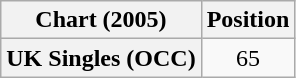<table class="wikitable plainrowheaders" style="text-align:center">
<tr>
<th scope="col">Chart (2005)</th>
<th scope="col">Position</th>
</tr>
<tr>
<th scope="row">UK Singles (OCC)</th>
<td>65</td>
</tr>
</table>
